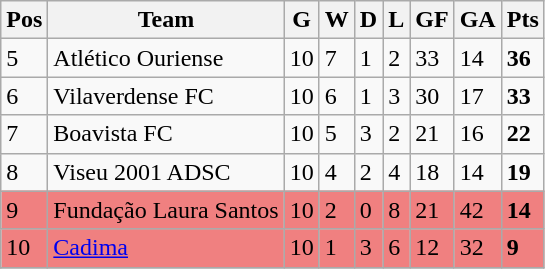<table class="wikitable">
<tr>
<th>Pos</th>
<th>Team</th>
<th>G</th>
<th>W</th>
<th>D</th>
<th>L</th>
<th>GF</th>
<th>GA</th>
<th>Pts</th>
</tr>
<tr>
<td>5</td>
<td>Atlético Ouriense</td>
<td>10</td>
<td>7</td>
<td>1</td>
<td>2</td>
<td>33</td>
<td>14</td>
<td><strong>36</strong></td>
</tr>
<tr>
<td>6</td>
<td>Vilaverdense FC</td>
<td>10</td>
<td>6</td>
<td>1</td>
<td>3</td>
<td>30</td>
<td>17</td>
<td><strong>33</strong></td>
</tr>
<tr>
<td>7</td>
<td>Boavista FC</td>
<td>10</td>
<td>5</td>
<td>3</td>
<td>2</td>
<td>21</td>
<td>16</td>
<td><strong>22</strong></td>
</tr>
<tr>
<td>8</td>
<td>Viseu 2001 ADSC</td>
<td>10</td>
<td>4</td>
<td>2</td>
<td>4</td>
<td>18</td>
<td>14</td>
<td><strong>19</strong></td>
</tr>
<tr bgcolor=lightcoral>
<td>9</td>
<td>Fundação Laura Santos</td>
<td>10</td>
<td>2</td>
<td>0</td>
<td>8</td>
<td>21</td>
<td>42</td>
<td><strong>14</strong></td>
</tr>
<tr bgcolor=lightcoral>
<td>10</td>
<td bgcolor=lightcoral><a href='#'>Cadima</a></td>
<td>10</td>
<td>1</td>
<td>3</td>
<td>6</td>
<td>12</td>
<td>32</td>
<td><strong>9</strong></td>
</tr>
<tr>
</tr>
</table>
